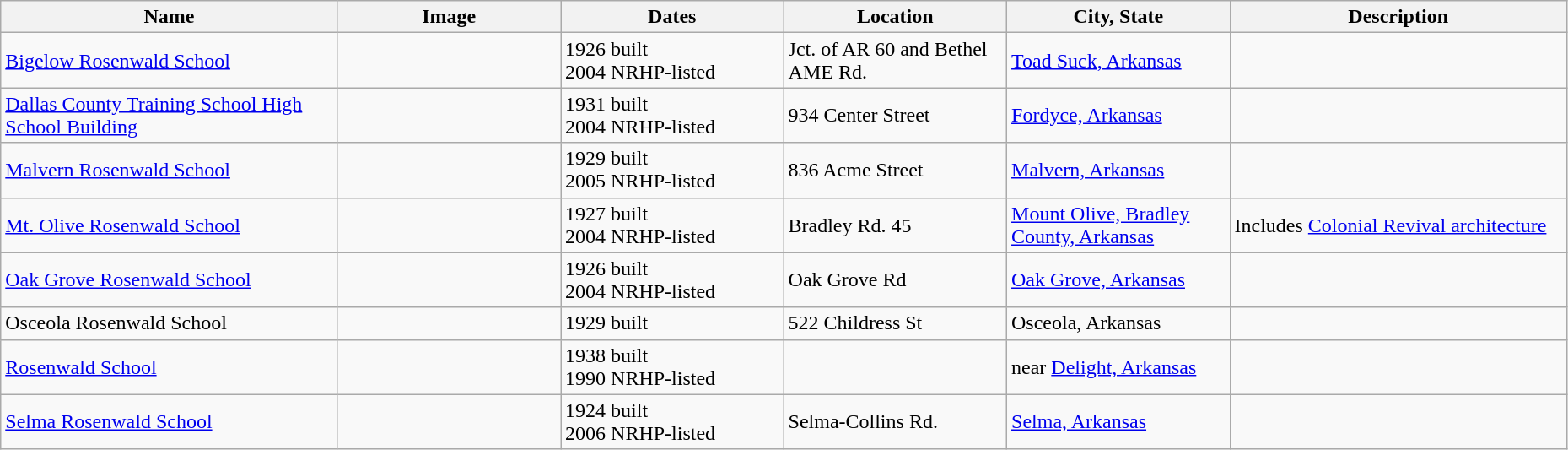<table class="wikitable sortable" style="width:98%">
<tr>
<th style="width: 200px"><strong>Name</strong></th>
<th class="unsortable" style="width: 130px"><strong>Image</strong></th>
<th style="width: 130px"><strong>Dates</strong></th>
<th style="width: 130px"><strong>Location</strong></th>
<th style="width: 130px"><strong>City, State</strong></th>
<th class="unsortable" style="width: 200px"><strong>Description</strong></th>
</tr>
<tr>
<td><a href='#'>Bigelow Rosenwald School</a></td>
<td></td>
<td>1926 built<br>2004 NRHP-listed</td>
<td>Jct. of AR 60 and Bethel AME Rd.<br><small></small></td>
<td><a href='#'>Toad Suck, Arkansas</a></td>
<td></td>
</tr>
<tr>
<td><a href='#'>Dallas County Training School High School Building</a></td>
<td></td>
<td>1931 built<br> 2004 NRHP-listed</td>
<td>934 Center Street</td>
<td><a href='#'>Fordyce, Arkansas</a></td>
<td></td>
</tr>
<tr>
<td><a href='#'>Malvern Rosenwald School</a></td>
<td></td>
<td>1929 built<br>2005 NRHP-listed</td>
<td>836 Acme Street<br><small></small></td>
<td><a href='#'>Malvern, Arkansas</a></td>
<td></td>
</tr>
<tr>
<td><a href='#'>Mt. Olive Rosenwald School</a></td>
<td></td>
<td>1927 built<br>2004 NRHP-listed</td>
<td>Bradley Rd. 45<br><small></small></td>
<td><a href='#'>Mount Olive, Bradley County, Arkansas</a></td>
<td>Includes <a href='#'>Colonial Revival architecture</a></td>
</tr>
<tr>
<td><a href='#'>Oak Grove Rosenwald School</a></td>
<td></td>
<td>1926 built<br>2004 NRHP-listed</td>
<td>Oak Grove Rd</td>
<td><a href='#'>Oak Grove, Arkansas</a></td>
<td></td>
</tr>
<tr>
<td>Osceola Rosenwald School</td>
<td></td>
<td>1929 built</td>
<td>522 Childress St</td>
<td>Osceola, Arkansas</td>
<td></td>
</tr>
<tr ->
<td><a href='#'>Rosenwald School</a></td>
<td></td>
<td>1938 built<br>1990 NRHP-listed</td>
<td><small></small></td>
<td>near <a href='#'>Delight, Arkansas</a></td>
<td></td>
</tr>
<tr>
<td><a href='#'>Selma Rosenwald School</a></td>
<td></td>
<td>1924 built<br> 2006 NRHP-listed</td>
<td>Selma-Collins Rd.</td>
<td><a href='#'>Selma, Arkansas</a></td>
<td></td>
</tr>
</table>
